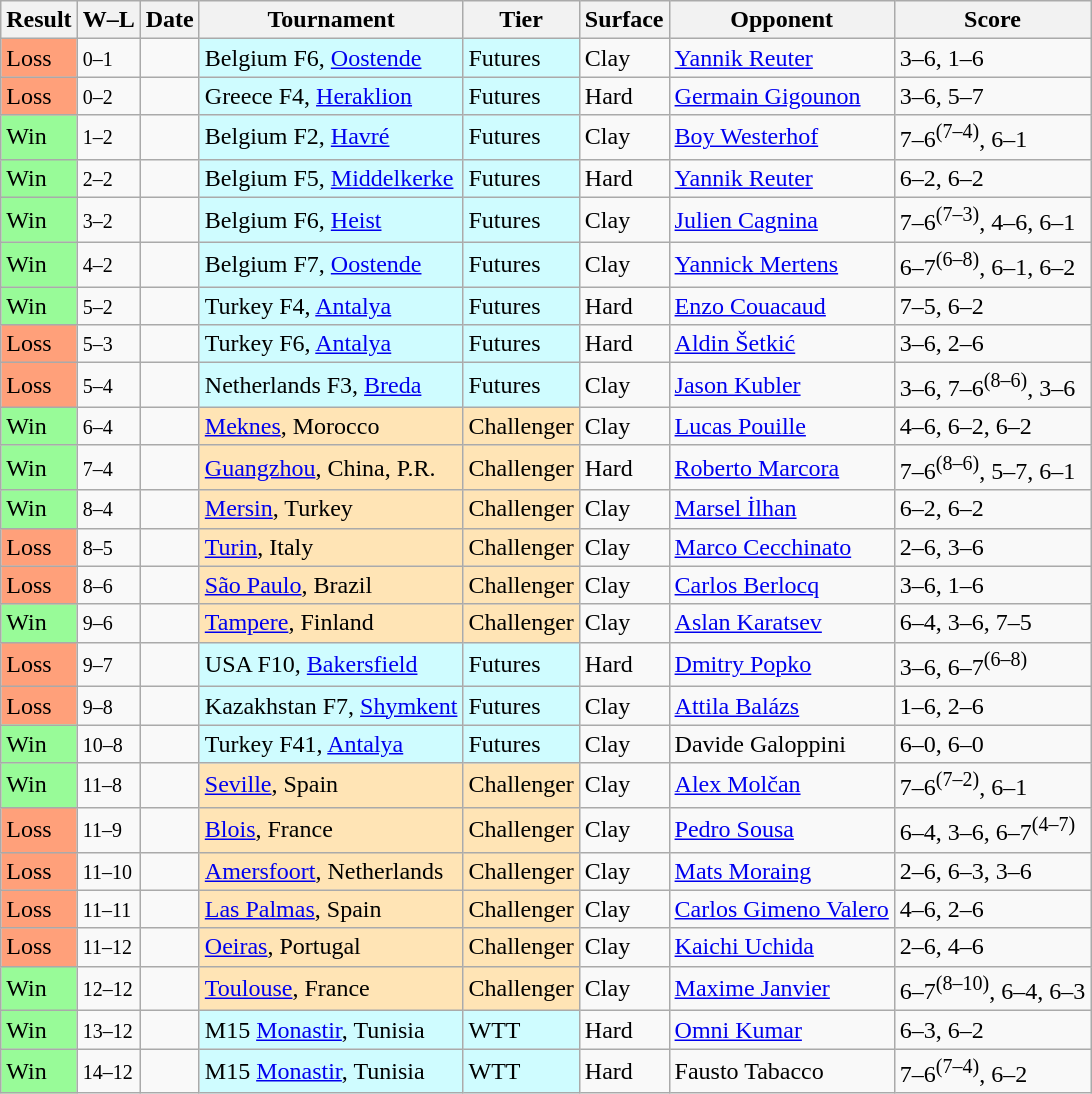<table class="sortable wikitable">
<tr>
<th>Result</th>
<th class="unsortable">W–L</th>
<th>Date</th>
<th>Tournament</th>
<th>Tier</th>
<th>Surface</th>
<th>Opponent</th>
<th class="unsortable">Score</th>
</tr>
<tr>
<td bgcolor=FFA07A>Loss</td>
<td><small>0–1</small></td>
<td></td>
<td style="background:#cffcff;">Belgium F6, <a href='#'>Oostende</a></td>
<td style="background:#cffcff;">Futures</td>
<td>Clay</td>
<td> <a href='#'>Yannik Reuter</a></td>
<td>3–6, 1–6</td>
</tr>
<tr>
<td bgcolor=FFA07A>Loss</td>
<td><small>0–2</small></td>
<td></td>
<td style="background:#cffcff;">Greece F4, <a href='#'>Heraklion</a></td>
<td style="background:#cffcff;">Futures</td>
<td>Hard</td>
<td> <a href='#'>Germain Gigounon</a></td>
<td>3–6, 5–7</td>
</tr>
<tr>
<td bgcolor=98FB98>Win</td>
<td><small>1–2</small></td>
<td></td>
<td style="background:#cffcff;">Belgium F2, <a href='#'>Havré</a></td>
<td style="background:#cffcff;">Futures</td>
<td>Clay</td>
<td> <a href='#'>Boy Westerhof</a></td>
<td>7–6<sup>(7–4)</sup>, 6–1</td>
</tr>
<tr>
<td bgcolor=98FB98>Win</td>
<td><small>2–2</small></td>
<td></td>
<td style="background:#cffcff;">Belgium F5, <a href='#'>Middelkerke</a></td>
<td style="background:#cffcff;">Futures</td>
<td>Hard</td>
<td> <a href='#'>Yannik Reuter</a></td>
<td>6–2, 6–2</td>
</tr>
<tr>
<td bgcolor=98FB98>Win</td>
<td><small>3–2</small></td>
<td></td>
<td style="background:#cffcff;">Belgium F6, <a href='#'>Heist</a></td>
<td style="background:#cffcff;">Futures</td>
<td>Clay</td>
<td> <a href='#'>Julien Cagnina</a></td>
<td>7–6<sup>(7–3)</sup>, 4–6, 6–1</td>
</tr>
<tr>
<td bgcolor=98FB98>Win</td>
<td><small>4–2</small></td>
<td></td>
<td style="background:#cffcff;">Belgium F7, <a href='#'>Oostende</a></td>
<td style="background:#cffcff;">Futures</td>
<td>Clay</td>
<td> <a href='#'>Yannick Mertens</a></td>
<td>6–7<sup>(6–8)</sup>, 6–1, 6–2</td>
</tr>
<tr>
<td bgcolor=98FB98>Win</td>
<td><small>5–2</small></td>
<td></td>
<td style="background:#cffcff;">Turkey F4, <a href='#'>Antalya</a></td>
<td style="background:#cffcff;">Futures</td>
<td>Hard</td>
<td> <a href='#'>Enzo Couacaud</a></td>
<td>7–5, 6–2</td>
</tr>
<tr>
<td bgcolor=FFA07A>Loss</td>
<td><small>5–3</small></td>
<td></td>
<td style="background:#cffcff;">Turkey F6, <a href='#'>Antalya</a></td>
<td style="background:#cffcff;">Futures</td>
<td>Hard</td>
<td> <a href='#'>Aldin Šetkić</a></td>
<td>3–6, 2–6</td>
</tr>
<tr>
<td bgcolor=FFA07A>Loss</td>
<td><small>5–4</small></td>
<td></td>
<td style="background:#cffcff;">Netherlands F3, <a href='#'>Breda</a></td>
<td style="background:#cffcff;">Futures</td>
<td>Clay</td>
<td> <a href='#'>Jason Kubler</a></td>
<td>3–6, 7–6<sup>(8–6)</sup>, 3–6</td>
</tr>
<tr>
<td bgcolor=98FB98>Win</td>
<td><small>6–4</small></td>
<td><a href='#'></a></td>
<td style="background:moccasin;"><a href='#'>Meknes</a>, Morocco</td>
<td style="background:moccasin;">Challenger</td>
<td>Clay</td>
<td> <a href='#'>Lucas Pouille</a></td>
<td>4–6, 6–2, 6–2</td>
</tr>
<tr>
<td bgcolor=98FB98>Win</td>
<td><small>7–4</small></td>
<td><a href='#'></a></td>
<td style="background:moccasin;"><a href='#'>Guangzhou</a>, China, P.R.</td>
<td style="background:moccasin;">Challenger</td>
<td>Hard</td>
<td> <a href='#'>Roberto Marcora</a></td>
<td>7–6<sup>(8–6)</sup>, 5–7, 6–1</td>
</tr>
<tr>
<td bgcolor=98FB98>Win</td>
<td><small>8–4</small></td>
<td><a href='#'></a></td>
<td style="background:moccasin;"><a href='#'>Mersin</a>, Turkey</td>
<td style="background:moccasin;">Challenger</td>
<td>Clay</td>
<td> <a href='#'>Marsel İlhan</a></td>
<td>6–2, 6–2</td>
</tr>
<tr>
<td bgcolor=FFA07A>Loss</td>
<td><small>8–5</small></td>
<td><a href='#'></a></td>
<td style="background:moccasin;"><a href='#'>Turin</a>, Italy</td>
<td style="background:moccasin;">Challenger</td>
<td>Clay</td>
<td> <a href='#'>Marco Cecchinato</a></td>
<td>2–6, 3–6</td>
</tr>
<tr>
<td bgcolor=FFA07A>Loss</td>
<td><small>8–6</small></td>
<td><a href='#'></a></td>
<td style="background:moccasin;"><a href='#'>São Paulo</a>, Brazil</td>
<td style="background:moccasin;">Challenger</td>
<td>Clay</td>
<td> <a href='#'>Carlos Berlocq</a></td>
<td>3–6, 1–6</td>
</tr>
<tr>
<td bgcolor=98FB98>Win</td>
<td><small>9–6</small></td>
<td><a href='#'></a></td>
<td style="background:moccasin;"><a href='#'>Tampere</a>, Finland</td>
<td style="background:moccasin;">Challenger</td>
<td>Clay</td>
<td> <a href='#'>Aslan Karatsev</a></td>
<td>6–4, 3–6, 7–5</td>
</tr>
<tr>
<td bgcolor=FFA07A>Loss</td>
<td><small>9–7</small></td>
<td></td>
<td style="background:#cffcff;">USA F10, <a href='#'>Bakersfield</a></td>
<td style="background:#cffcff;">Futures</td>
<td>Hard</td>
<td> <a href='#'>Dmitry Popko</a></td>
<td>3–6, 6–7<sup>(6–8)</sup></td>
</tr>
<tr>
<td bgcolor=FFA07A>Loss</td>
<td><small>9–8</small></td>
<td></td>
<td style="background:#cffcff;">Kazakhstan F7, <a href='#'>Shymkent</a></td>
<td style="background:#cffcff;">Futures</td>
<td>Clay</td>
<td> <a href='#'>Attila Balázs</a></td>
<td>1–6, 2–6</td>
</tr>
<tr>
<td bgcolor=98FB98>Win</td>
<td><small>10–8</small></td>
<td></td>
<td style="background:#cffcff;">Turkey F41, <a href='#'>Antalya</a></td>
<td style="background:#cffcff;">Futures</td>
<td>Clay</td>
<td> Davide Galoppini</td>
<td>6–0, 6–0</td>
</tr>
<tr>
<td bgcolor=98FB98>Win</td>
<td><small>11–8</small></td>
<td><a href='#'></a></td>
<td style="background:moccasin;"><a href='#'>Seville</a>, Spain</td>
<td style="background:moccasin;">Challenger</td>
<td>Clay</td>
<td> <a href='#'>Alex Molčan</a></td>
<td>7–6<sup>(7–2)</sup>, 6–1</td>
</tr>
<tr>
<td bgcolor=FFA07A>Loss</td>
<td><small>11–9</small></td>
<td><a href='#'></a></td>
<td style="background:moccasin;"><a href='#'>Blois</a>, France</td>
<td style="background:moccasin;">Challenger</td>
<td>Clay</td>
<td> <a href='#'>Pedro Sousa</a></td>
<td>6–4, 3–6, 6–7<sup>(4–7)</sup></td>
</tr>
<tr>
<td bgcolor=FFA07A>Loss</td>
<td><small>11–10</small></td>
<td><a href='#'></a></td>
<td style="background:moccasin;"><a href='#'>Amersfoort</a>, Netherlands</td>
<td style="background:moccasin;">Challenger</td>
<td>Clay</td>
<td> <a href='#'>Mats Moraing</a></td>
<td>2–6, 6–3, 3–6</td>
</tr>
<tr>
<td bgcolor=FFA07A>Loss</td>
<td><small>11–11</small></td>
<td><a href='#'></a></td>
<td style="background:moccasin;"><a href='#'>Las Palmas</a>, Spain</td>
<td style="background:moccasin;">Challenger</td>
<td>Clay</td>
<td> <a href='#'>Carlos Gimeno Valero</a></td>
<td>4–6, 2–6</td>
</tr>
<tr>
<td bgcolor= FFA07A>Loss</td>
<td><small>11–12</small></td>
<td><a href='#'></a></td>
<td style=background:moccasin><a href='#'>Oeiras</a>, Portugal</td>
<td style=background:moccasin>Challenger</td>
<td>Clay</td>
<td> <a href='#'>Kaichi Uchida</a></td>
<td>2–6, 4–6</td>
</tr>
<tr>
<td bgcolor=98FB98>Win</td>
<td><small>12–12</small></td>
<td><a href='#'></a></td>
<td style="background:moccasin;"><a href='#'>Toulouse</a>, France</td>
<td style="background:moccasin;">Challenger</td>
<td>Clay</td>
<td> <a href='#'>Maxime Janvier</a></td>
<td>6–7<sup>(8–10)</sup>, 6–4, 6–3</td>
</tr>
<tr>
<td bgcolor=98FB98>Win</td>
<td><small>13–12</small></td>
<td></td>
<td style="background:#cffcff;">M15 <a href='#'>Monastir</a>, Tunisia</td>
<td style="background:#cffcff;">WTT</td>
<td>Hard</td>
<td> <a href='#'>Omni Kumar</a></td>
<td>6–3, 6–2</td>
</tr>
<tr>
<td bgcolor=98FB98>Win</td>
<td><small>14–12</small></td>
<td></td>
<td style="background:#cffcff;">M15 <a href='#'>Monastir</a>, Tunisia</td>
<td style="background:#cffcff;">WTT</td>
<td>Hard</td>
<td> Fausto Tabacco</td>
<td>7–6<sup>(7–4)</sup>, 6–2</td>
</tr>
</table>
